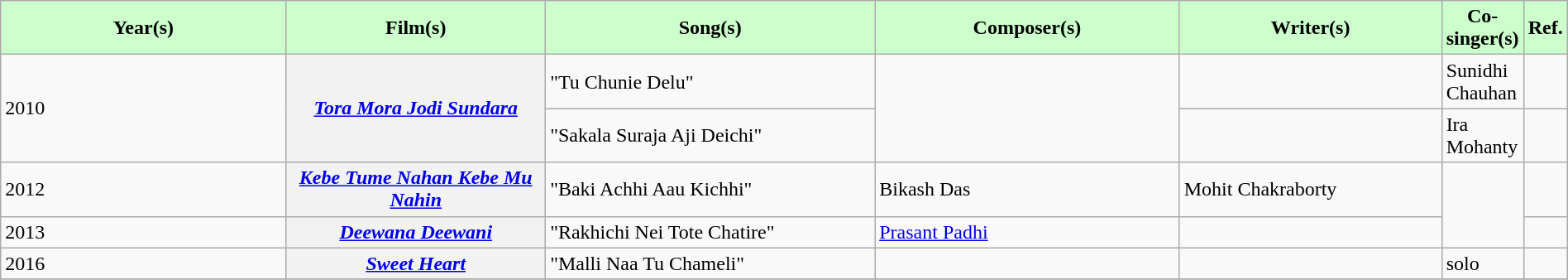<table class="wikitable plainrowheaders" style="width:100%;" textcolor:#000;">
<tr style="background:#cfc; text-align:center;">
<td scope="col" style="width:20%;"><strong>Year(s)</strong></td>
<td scope="col" style="width:18%;"><strong>Film(s)</strong></td>
<td scope="col" style="width:23%;"><strong>Song(s)</strong></td>
<td scope="col" style="width:21%;"><strong>Composer(s)</strong></td>
<td scope="col" style="width:21%;"><strong>Writer(s)</strong></td>
<td scope="col" style="width:21%;"><strong>Co-singer(s)</strong></td>
<td scope="col" style="width:1%;"><strong>Ref.</strong></td>
</tr>
<tr>
<td rowspan="2">2010</td>
<th rowspan=2><em><a href='#'>Tora Mora Jodi Sundara</a></em></th>
<td>"Tu Chunie Delu"</td>
<td rowspan=2></td>
<td></td>
<td rowspan=1>Sunidhi Chauhan</td>
<td></td>
</tr>
<tr>
<td>"Sakala Suraja Aji Deichi"</td>
<td></td>
<td>Ira Mohanty</td>
<td></td>
</tr>
<tr>
<td>2012</td>
<th><em><a href='#'>Kebe Tume Nahan Kebe Mu Nahin</a></em></th>
<td>"Baki Achhi Aau Kichhi"</td>
<td>Bikash Das</td>
<td>Mohit Chakraborty</td>
<td rowspan="2"></td>
<td></td>
</tr>
<tr>
<td>2013</td>
<th><em><a href='#'>Deewana Deewani</a></em></th>
<td>"Rakhichi Nei Tote Chatire"</td>
<td><a href='#'>Prasant Padhi</a></td>
<td></td>
<td></td>
</tr>
<tr>
<td>2016</td>
<th><em><a href='#'>Sweet Heart</a></em></th>
<td>"Malli Naa Tu Chameli"</td>
<td></td>
<td></td>
<td>solo</td>
<td></td>
</tr>
<tr>
</tr>
</table>
